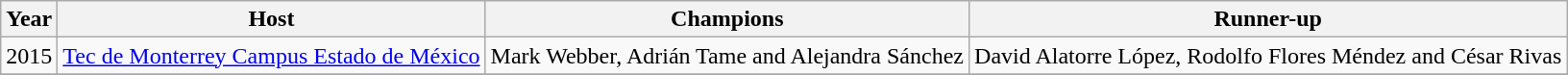<table class="wikitable sortable">
<tr>
<th>Year</th>
<th>Host</th>
<th>Champions</th>
<th>Runner-up</th>
</tr>
<tr>
<td>2015</td>
<td><a href='#'>Tec de Monterrey Campus Estado de México</a></td>
<td>Mark Webber, Adrián Tame and Alejandra Sánchez</td>
<td>David Alatorre López, Rodolfo Flores Méndez and César Rivas</td>
</tr>
<tr>
</tr>
</table>
